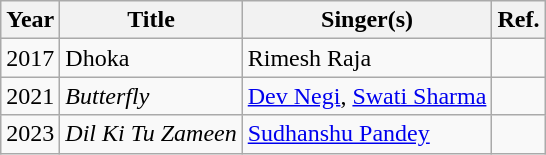<table class="wikitable sortable">
<tr>
<th>Year</th>
<th>Title</th>
<th>Singer(s)</th>
<th>Ref.</th>
</tr>
<tr>
<td>2017</td>
<td>Dhoka</td>
<td>Rimesh Raja</td>
<td></td>
</tr>
<tr>
<td scope ="row" rowspan = 1>2021</td>
<td><em>Butterfly</em></td>
<td><a href='#'>Dev Negi</a>, <a href='#'>Swati Sharma</a></td>
<td></td>
</tr>
<tr>
<td>2023</td>
<td><em>Dil Ki Tu Zameen </em></td>
<td><a href='#'>Sudhanshu Pandey</a></td>
<td></td>
</tr>
</table>
